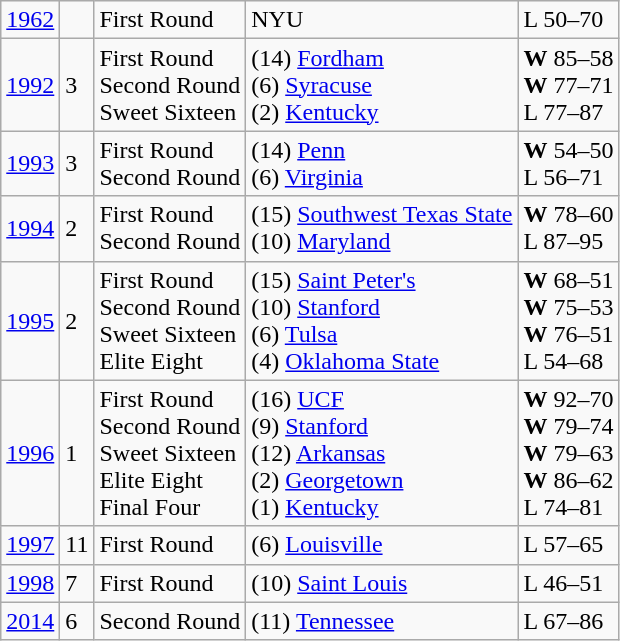<table class="wikitable">
<tr>
<td><a href='#'>1962</a></td>
<td></td>
<td>First Round</td>
<td>NYU</td>
<td>L 50–70</td>
</tr>
<tr>
<td><a href='#'>1992</a></td>
<td>3</td>
<td>First Round<br>Second Round<br>Sweet Sixteen</td>
<td>(14) <a href='#'>Fordham</a><br>(6) <a href='#'>Syracuse</a><br>(2) <a href='#'>Kentucky</a></td>
<td><strong>W</strong> 85–58<br><strong>W</strong> 77–71<br>L 77–87</td>
</tr>
<tr>
<td><a href='#'>1993</a></td>
<td>3</td>
<td>First Round<br>Second Round</td>
<td>(14) <a href='#'>Penn</a><br>(6) <a href='#'>Virginia</a></td>
<td><strong>W</strong> 54–50<br>L 56–71</td>
</tr>
<tr>
<td><a href='#'>1994</a></td>
<td>2</td>
<td>First Round<br>Second Round</td>
<td>(15) <a href='#'>Southwest Texas State</a><br>(10) <a href='#'>Maryland</a></td>
<td><strong>W</strong> 78–60<br>L 87–95</td>
</tr>
<tr>
<td><a href='#'>1995</a></td>
<td>2</td>
<td>First Round<br>Second Round<br>Sweet Sixteen<br>Elite Eight</td>
<td>(15) <a href='#'>Saint Peter's</a><br>(10) <a href='#'>Stanford</a><br>(6) <a href='#'>Tulsa</a><br>(4) <a href='#'>Oklahoma State</a></td>
<td><strong>W</strong> 68–51<br><strong>W</strong> 75–53<br><strong>W</strong> 76–51<br>L 54–68</td>
</tr>
<tr>
<td><a href='#'>1996</a></td>
<td>1</td>
<td>First Round<br>Second Round<br>Sweet Sixteen<br>Elite Eight<br>Final Four</td>
<td>(16) <a href='#'>UCF</a><br>(9) <a href='#'>Stanford</a><br>(12) <a href='#'>Arkansas</a><br>(2) <a href='#'>Georgetown</a><br>(1) <a href='#'>Kentucky</a></td>
<td><strong>W</strong> 92–70<br><strong>W</strong> 79–74<br><strong>W</strong> 79–63<br><strong>W</strong> 86–62<br>L 74–81</td>
</tr>
<tr>
<td><a href='#'>1997</a></td>
<td>11</td>
<td>First Round</td>
<td>(6) <a href='#'>Louisville</a></td>
<td>L 57–65</td>
</tr>
<tr>
<td><a href='#'>1998</a></td>
<td>7</td>
<td>First Round</td>
<td>(10) <a href='#'>Saint Louis</a></td>
<td>L 46–51</td>
</tr>
<tr>
<td><a href='#'>2014</a></td>
<td>6</td>
<td>Second Round</td>
<td>(11) <a href='#'>Tennessee</a></td>
<td>L 67–86</td>
</tr>
</table>
